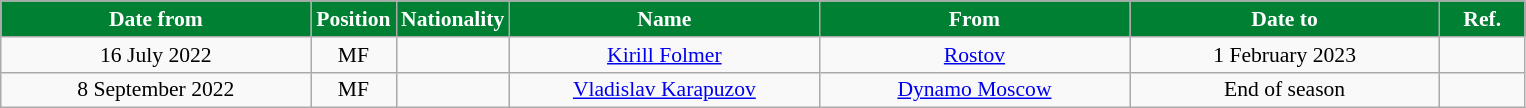<table class="wikitable" style="text-align:center; font-size:90%; ">
<tr>
<th style="background:#008033; color:white; width:200px;">Date from</th>
<th style="background:#008033; color:white; width:50px;">Position</th>
<th style="background:#008033; color:white; width:50px;">Nationality</th>
<th style="background:#008033; color:white; width:200px;">Name</th>
<th style="background:#008033; color:white; width:200px;">From</th>
<th style="background:#008033; color:white; width:200px;">Date to</th>
<th style="background:#008033; color:white; width:50px;">Ref.</th>
</tr>
<tr>
<td>16 July 2022</td>
<td>MF</td>
<td></td>
<td><a href='#'>Kirill Folmer</a></td>
<td><a href='#'>Rostov</a></td>
<td>1 February 2023</td>
<td></td>
</tr>
<tr>
<td>8 September 2022</td>
<td>MF</td>
<td></td>
<td><a href='#'>Vladislav Karapuzov</a></td>
<td><a href='#'>Dynamo Moscow</a></td>
<td>End of season</td>
<td></td>
</tr>
</table>
